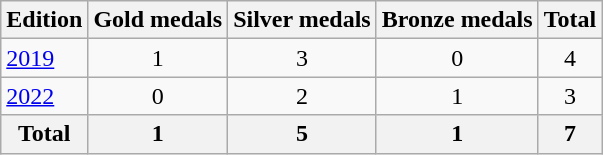<table class="wikitable">
<tr>
<th>Edition</th>
<th>Gold medals</th>
<th>Silver medals</th>
<th>Bronze medals</th>
<th>Total</th>
</tr>
<tr>
<td><a href='#'>2019</a></td>
<td style="text-align:center;">1</td>
<td style="text-align:center;">3</td>
<td style="text-align:center;">0</td>
<td style="text-align:center;">4</td>
</tr>
<tr>
<td><a href='#'>2022</a></td>
<td style="text-align:center;">0</td>
<td style="text-align:center;">2</td>
<td style="text-align:center;">1</td>
<td style="text-align:center;">3</td>
</tr>
<tr>
<th>Total</th>
<th style="text-align:center;">1</th>
<th style="text-align:center;">5</th>
<th style="text-align:center;">1</th>
<th style="text-align:center;">7</th>
</tr>
</table>
